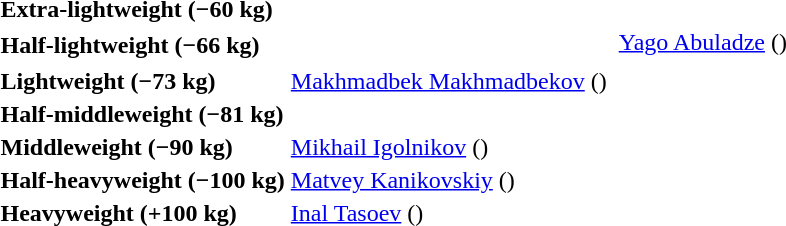<table>
<tr>
<th rowspan=2 style="text-align:left;">Extra-lightweight (−60 kg)</th>
<td rowspan=2></td>
<td rowspan=2></td>
<td></td>
</tr>
<tr>
<td></td>
</tr>
<tr>
<th rowspan=2 style="text-align:left;">Half-lightweight (−66 kg)</th>
<td rowspan=2></td>
<td rowspan=2></td>
<td> <a href='#'>Yago Abuladze</a> <span>()</span></td>
</tr>
<tr>
<td></td>
</tr>
<tr>
<th rowspan=2 style="text-align:left;">Lightweight (−73 kg)</th>
<td rowspan=2> <a href='#'>Makhmadbek Makhmadbekov</a> <span>()</span></td>
<td rowspan=2></td>
<td></td>
</tr>
<tr>
<td></td>
</tr>
<tr>
<th rowspan=2 style="text-align:left;">Half-middleweight (−81 kg)</th>
<td rowspan=2></td>
<td rowspan=2></td>
<td></td>
</tr>
<tr>
<td></td>
</tr>
<tr>
<th rowspan=2 style="text-align:left;">Middleweight (−90 kg)</th>
<td rowspan=2> <a href='#'>Mikhail Igolnikov</a> <span>()</span></td>
<td rowspan=2></td>
<td></td>
</tr>
<tr>
<td></td>
</tr>
<tr>
<th rowspan=2 style="text-align:left;">Half-heavyweight (−100 kg)</th>
<td rowspan=2> <a href='#'>Matvey Kanikovskiy</a> <span>()</span></td>
<td rowspan=2></td>
<td></td>
</tr>
<tr>
<td></td>
</tr>
<tr>
<th rowspan=2 style="text-align:left;">Heavyweight (+100 kg)</th>
<td rowspan=2> <a href='#'>Inal Tasoev</a> <span>()</span></td>
<td rowspan=2></td>
<td></td>
</tr>
<tr>
<td></td>
</tr>
</table>
